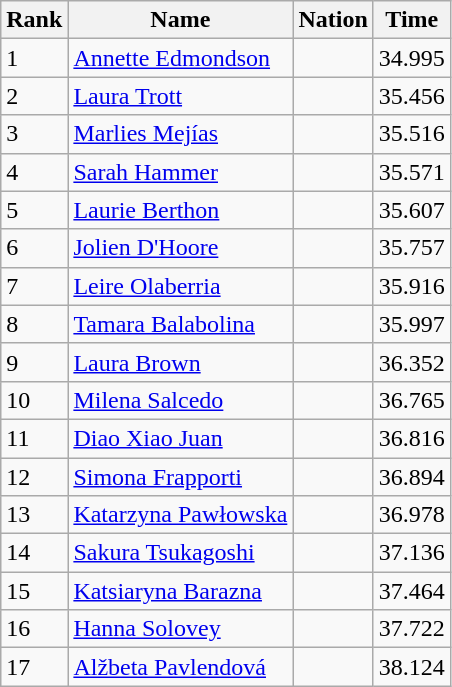<table class="wikitable sortable" style="text-align:left">
<tr>
<th>Rank</th>
<th>Name</th>
<th>Nation</th>
<th>Time</th>
</tr>
<tr>
<td>1</td>
<td><a href='#'>Annette Edmondson</a></td>
<td></td>
<td>34.995</td>
</tr>
<tr>
<td>2</td>
<td><a href='#'>Laura Trott</a></td>
<td></td>
<td>35.456</td>
</tr>
<tr>
<td>3</td>
<td><a href='#'>Marlies Mejías</a></td>
<td></td>
<td>35.516</td>
</tr>
<tr>
<td>4</td>
<td><a href='#'>Sarah Hammer</a></td>
<td></td>
<td>35.571</td>
</tr>
<tr>
<td>5</td>
<td><a href='#'>Laurie Berthon</a></td>
<td></td>
<td>35.607</td>
</tr>
<tr>
<td>6</td>
<td><a href='#'>Jolien D'Hoore</a></td>
<td></td>
<td>35.757</td>
</tr>
<tr>
<td>7</td>
<td><a href='#'>Leire Olaberria</a></td>
<td></td>
<td>35.916</td>
</tr>
<tr>
<td>8</td>
<td><a href='#'>Tamara Balabolina</a></td>
<td></td>
<td>35.997</td>
</tr>
<tr>
<td>9</td>
<td><a href='#'>Laura Brown</a></td>
<td></td>
<td>36.352</td>
</tr>
<tr>
<td>10</td>
<td><a href='#'>Milena Salcedo</a></td>
<td></td>
<td>36.765</td>
</tr>
<tr>
<td>11</td>
<td><a href='#'>Diao Xiao Juan</a></td>
<td></td>
<td>36.816</td>
</tr>
<tr>
<td>12</td>
<td><a href='#'>Simona Frapporti</a></td>
<td></td>
<td>36.894</td>
</tr>
<tr>
<td>13</td>
<td><a href='#'>Katarzyna Pawłowska</a></td>
<td></td>
<td>36.978</td>
</tr>
<tr>
<td>14</td>
<td><a href='#'>Sakura Tsukagoshi</a></td>
<td></td>
<td>37.136</td>
</tr>
<tr>
<td>15</td>
<td><a href='#'>Katsiaryna Barazna</a></td>
<td></td>
<td>37.464</td>
</tr>
<tr>
<td>16</td>
<td><a href='#'>Hanna Solovey</a></td>
<td></td>
<td>37.722</td>
</tr>
<tr>
<td>17</td>
<td><a href='#'>Alžbeta Pavlendová</a></td>
<td></td>
<td>38.124</td>
</tr>
</table>
